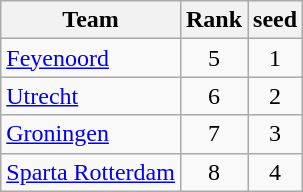<table class="wikitable" style="text-align: center;">
<tr>
<th>Team</th>
<th>Rank</th>
<th>seed</th>
</tr>
<tr>
<td style="text-align: left;"><a href='#'>Feyenoord</a></td>
<td>5</td>
<td>1</td>
</tr>
<tr>
<td style="text-align: left;"><a href='#'>Utrecht</a></td>
<td>6</td>
<td>2</td>
</tr>
<tr>
<td style="text-align: left;"><a href='#'>Groningen</a></td>
<td>7</td>
<td>3</td>
</tr>
<tr>
<td style="text-align: left;"><a href='#'>Sparta Rotterdam</a></td>
<td>8</td>
<td>4</td>
</tr>
</table>
